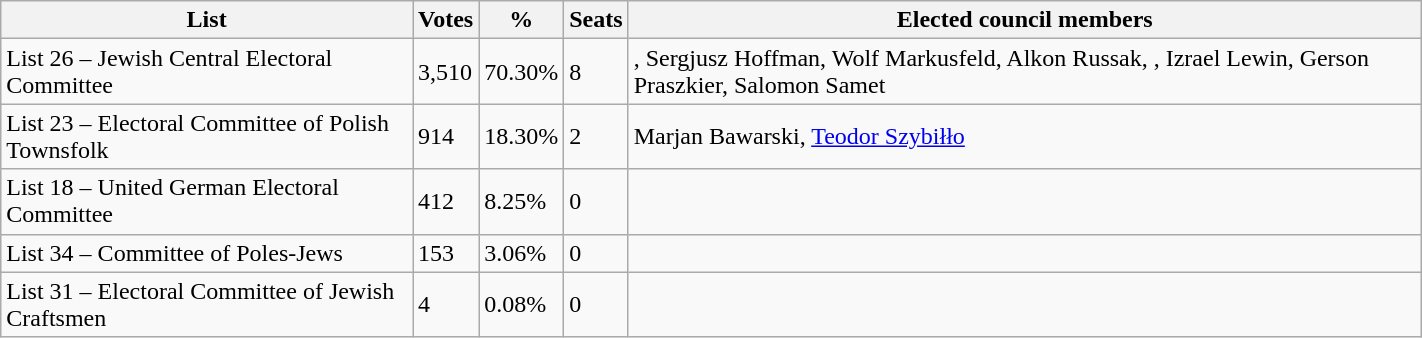<table class="wikitable" width="75%">
<tr>
<th>List</th>
<th>Votes</th>
<th>%</th>
<th>Seats</th>
<th>Elected council members</th>
</tr>
<tr>
<td>List 26 – Jewish Central Electoral Committee</td>
<td>3,510</td>
<td>70.30%</td>
<td>8</td>
<td>, Sergjusz Hoffman, Wolf Markusfeld, Alkon Russak, , Izrael Lewin, Gerson Praszkier, Salomon Samet</td>
</tr>
<tr>
<td>List 23 – Electoral Committee of Polish Townsfolk</td>
<td>914</td>
<td>18.30%</td>
<td>2</td>
<td>Marjan Bawarski, <a href='#'>Teodor Szybiłło</a></td>
</tr>
<tr>
<td>List 18 – United German Electoral Committee</td>
<td>412</td>
<td>8.25%</td>
<td>0</td>
<td></td>
</tr>
<tr>
<td>List 34 – Committee of Poles-Jews</td>
<td>153</td>
<td>3.06%</td>
<td>0</td>
<td></td>
</tr>
<tr>
<td>List 31 – Electoral Committee of Jewish Craftsmen</td>
<td>4</td>
<td>0.08%</td>
<td>0</td>
<td></td>
</tr>
</table>
